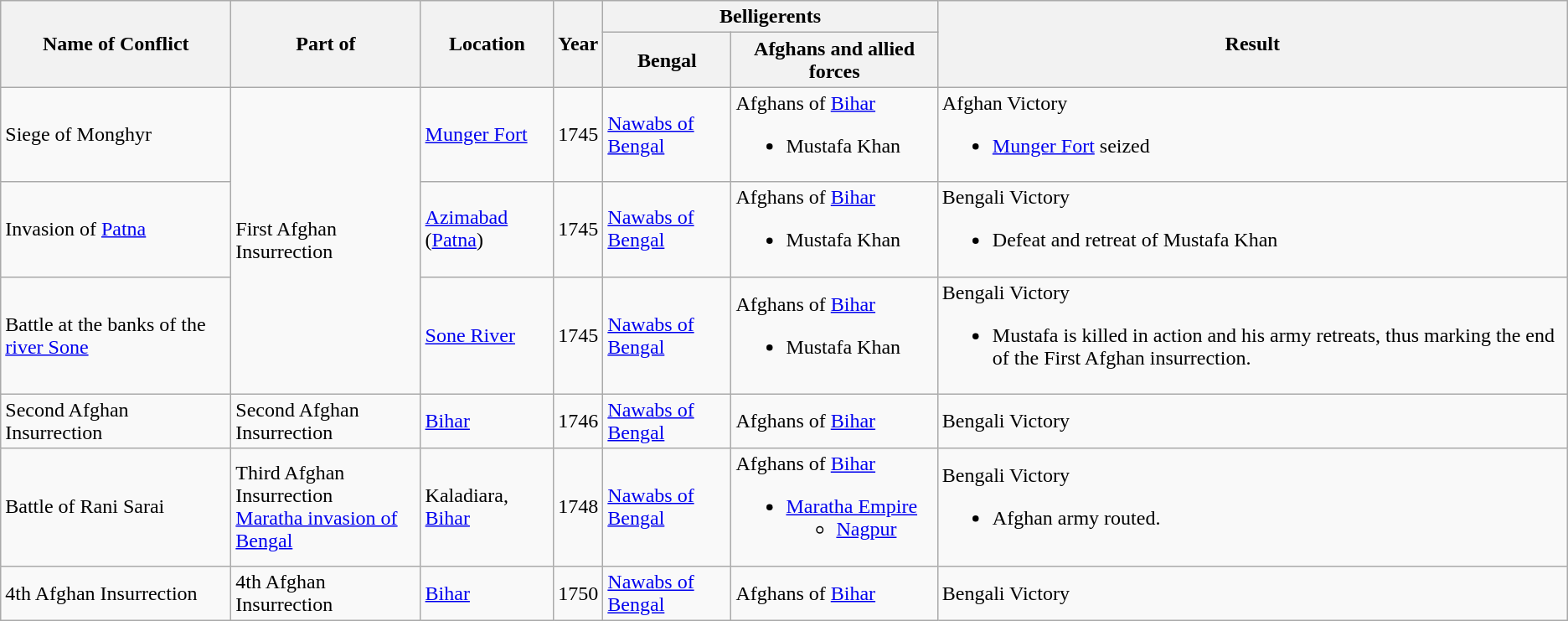<table class="wikitable">
<tr>
<th rowspan="2">Name of Conflict</th>
<th rowspan="2">Part of</th>
<th rowspan="2">Location</th>
<th rowspan="2">Year</th>
<th colspan="2">Belligerents</th>
<th rowspan="2">Result</th>
</tr>
<tr>
<th>Bengal</th>
<th>Afghans and allied forces</th>
</tr>
<tr>
<td>Siege of Monghyr</td>
<td rowspan="3">First Afghan Insurrection</td>
<td><a href='#'>Munger Fort</a></td>
<td>1745</td>
<td><a href='#'>Nawabs of Bengal</a></td>
<td>Afghans of <a href='#'>Bihar</a><br><ul><li>Mustafa Khan</li></ul></td>
<td>Afghan Victory<em></em><br><ul><li><a href='#'>Munger Fort</a> seized</li></ul></td>
</tr>
<tr>
<td>Invasion of <a href='#'>Patna</a></td>
<td><a href='#'>Azimabad</a> (<a href='#'>Patna</a>)</td>
<td>1745</td>
<td><a href='#'>Nawabs of Bengal</a></td>
<td>Afghans of <a href='#'>Bihar</a><br><ul><li>Mustafa Khan</li></ul></td>
<td>Bengali Victory<em></em><br><ul><li>Defeat and retreat of Mustafa Khan</li></ul></td>
</tr>
<tr>
<td>Battle at the banks of the <a href='#'>river Sone</a></td>
<td><a href='#'>Sone River</a></td>
<td>1745</td>
<td><a href='#'>Nawabs of Bengal</a></td>
<td>Afghans of <a href='#'>Bihar</a><br><ul><li>Mustafa Khan</li></ul></td>
<td>Bengali Victory<br><ul><li>Mustafa is killed in action and his army retreats, thus marking the end of the First Afghan insurrection.</li></ul></td>
</tr>
<tr>
<td>Second Afghan Insurrection</td>
<td>Second Afghan Insurrection</td>
<td><a href='#'>Bihar</a></td>
<td>1746</td>
<td><a href='#'>Nawabs of Bengal</a></td>
<td>Afghans of <a href='#'>Bihar</a></td>
<td>Bengali Victory</td>
</tr>
<tr>
<td>Battle of Rani Sarai</td>
<td>Third Afghan Insurrection<br> <a href='#'>Maratha invasion of Bengal</a></td>
<td>Kaladiara, <a href='#'>Bihar</a></td>
<td>1748</td>
<td><a href='#'>Nawabs of Bengal</a></td>
<td>Afghans of <a href='#'>Bihar</a><br><ul><li> <a href='#'>Maratha Empire</a><ul><li> <a href='#'>Nagpur</a></li></ul></li></ul></td>
<td>Bengali Victory<br><ul><li>Afghan army routed.</li></ul></td>
</tr>
<tr>
<td>4th Afghan Insurrection</td>
<td>4th Afghan Insurrection</td>
<td><a href='#'>Bihar</a></td>
<td>1750</td>
<td><a href='#'>Nawabs of Bengal</a></td>
<td>Afghans of <a href='#'>Bihar</a></td>
<td>Bengali Victory</td>
</tr>
</table>
